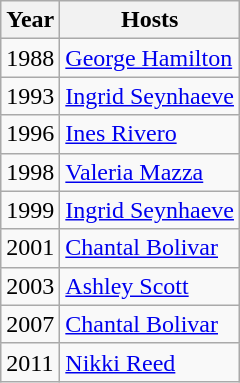<table class="wikitable">
<tr>
<th>Year</th>
<th>Hosts</th>
</tr>
<tr>
<td>1988</td>
<td><a href='#'>George Hamilton</a></td>
</tr>
<tr>
<td>1993</td>
<td><a href='#'>Ingrid Seynhaeve</a></td>
</tr>
<tr>
<td>1996</td>
<td><a href='#'>Ines Rivero</a></td>
</tr>
<tr>
<td>1998</td>
<td><a href='#'>Valeria Mazza</a></td>
</tr>
<tr>
<td>1999</td>
<td><a href='#'>Ingrid Seynhaeve</a></td>
</tr>
<tr>
<td>2001</td>
<td><a href='#'>Chantal Bolivar</a></td>
</tr>
<tr>
<td>2003</td>
<td><a href='#'>Ashley Scott</a></td>
</tr>
<tr>
<td>2007</td>
<td><a href='#'>Chantal Bolivar</a></td>
</tr>
<tr>
<td>2011</td>
<td><a href='#'>Nikki Reed</a></td>
</tr>
</table>
